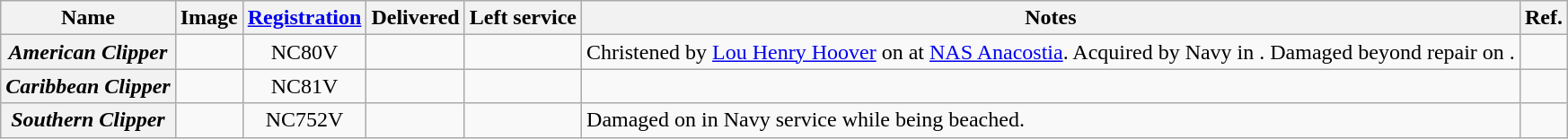<table class="wikitable sortable" style="text-align:center;">
<tr>
<th>Name</th>
<th class="unsortable">Image</th>
<th><a href='#'>Registration</a></th>
<th>Delivered</th>
<th>Left service</th>
<th class="unsortable">Notes</th>
<th class="unsortable">Ref.</th>
</tr>
<tr>
<th><em>American Clipper</em></th>
<td></td>
<td>NC80V</td>
<td></td>
<td></td>
<td style="text-align:left;">Christened by <a href='#'>Lou Henry Hoover</a> on  at <a href='#'>NAS Anacostia</a>. Acquired by Navy in . Damaged beyond repair on .</td>
<td></td>
</tr>
<tr>
<th><em>Caribbean Clipper</em></th>
<td></td>
<td>NC81V</td>
<td></td>
<td></td>
<td style="text-align:left;"></td>
<td></td>
</tr>
<tr>
<th><em>Southern Clipper</em></th>
<td></td>
<td>NC752V</td>
<td></td>
<td></td>
<td style="text-align:left;">Damaged on  in Navy service while being beached.</td>
<td></td>
</tr>
</table>
